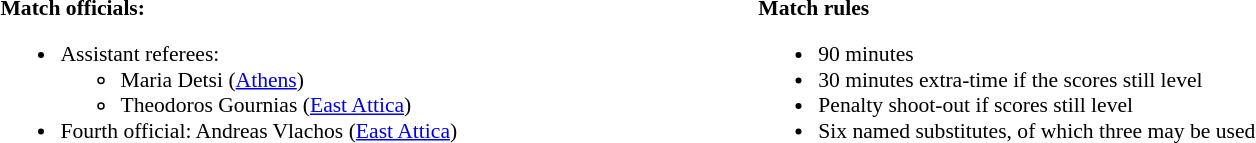<table style="width:100%;font-size:90%">
<tr>
<td><br><strong>Match officials:</strong><ul><li>Assistant referees:<ul><li>Maria Detsi (<a href='#'>Athens</a>)</li><li>Theodoros Gournias (<a href='#'>East Attica</a>)</li></ul></li><li>Fourth official: Andreas Vlachos (<a href='#'>East Attica</a>)</li></ul></td>
<td style="width:60%; vertical-align:top;"><br><strong>Match rules</strong><ul><li>90 minutes</li><li>30 minutes extra-time if the scores still level</li><li>Penalty shoot-out if scores still level</li><li>Six named substitutes, of which three may be used</li></ul></td>
</tr>
</table>
